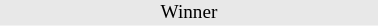<table class="toccolours" style="width:20em; text-align:center; font-size:80%;">
<tr>
<td style="background:#e8e8e8;color:black; width: 40px">Winner</td>
</tr>
<tr>
</tr>
</table>
